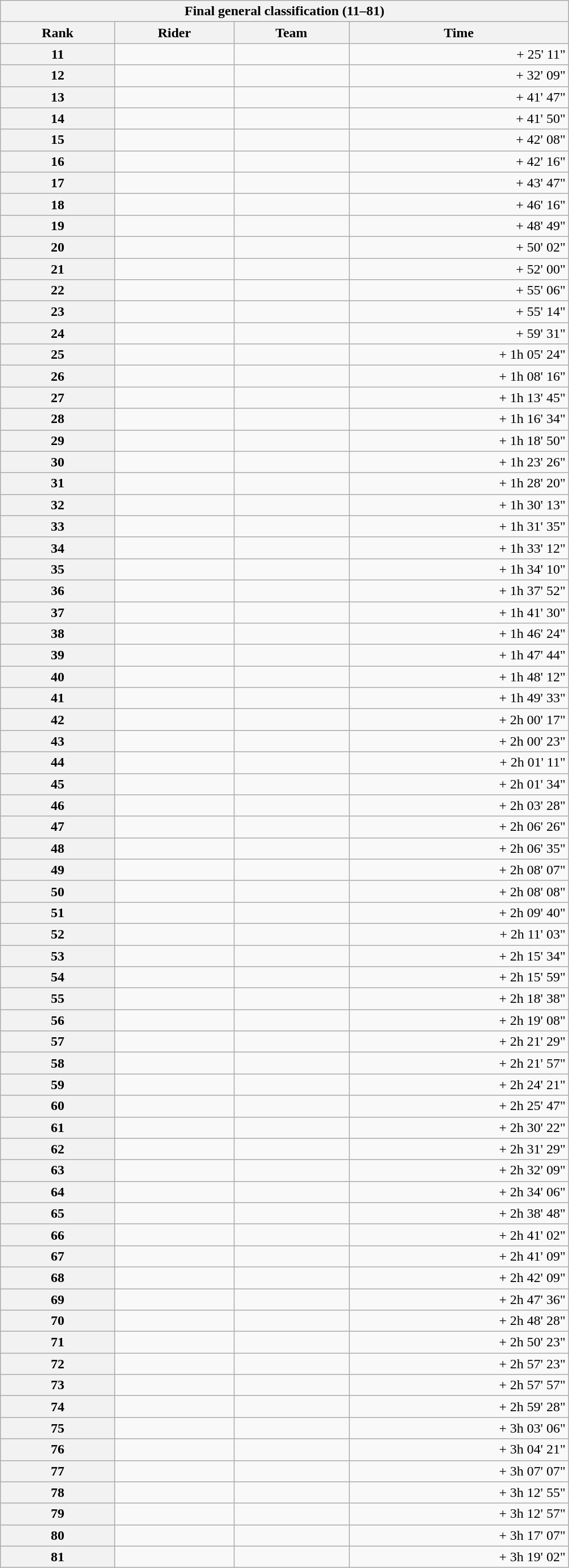<table class="collapsible collapsed wikitable" style="width:42em;margin-top:-1px;">
<tr>
<th scope="col" colspan="4">Final general classification (11–81)</th>
</tr>
<tr>
<th scope="col">Rank</th>
<th scope="col">Rider</th>
<th scope="col">Team</th>
<th scope="col">Time</th>
</tr>
<tr>
<th scope="row">11</th>
<td></td>
<td></td>
<td style="text-align:right;">+ 25' 11"</td>
</tr>
<tr>
<th scope="row">12</th>
<td></td>
<td></td>
<td style="text-align:right;">+ 32' 09"</td>
</tr>
<tr>
<th scope="row">13</th>
<td></td>
<td></td>
<td style="text-align:right;">+ 41' 47"</td>
</tr>
<tr>
<th scope="row">14</th>
<td></td>
<td></td>
<td style="text-align:right;">+ 41' 50"</td>
</tr>
<tr>
<th scope="row">15</th>
<td></td>
<td></td>
<td style="text-align:right;">+ 42' 08"</td>
</tr>
<tr>
<th scope="row">16</th>
<td></td>
<td></td>
<td style="text-align:right;">+ 42' 16"</td>
</tr>
<tr>
<th scope="row">17</th>
<td></td>
<td></td>
<td style="text-align:right;">+ 43' 47"</td>
</tr>
<tr>
<th scope="row">18</th>
<td></td>
<td></td>
<td style="text-align:right;">+ 46' 16"</td>
</tr>
<tr>
<th scope="row">19</th>
<td></td>
<td></td>
<td style="text-align:right;">+ 48' 49"</td>
</tr>
<tr>
<th scope="row">20</th>
<td></td>
<td></td>
<td style="text-align:right;">+ 50' 02"</td>
</tr>
<tr>
<th scope="row">21</th>
<td></td>
<td></td>
<td style="text-align:right;">+ 52' 00"</td>
</tr>
<tr>
<th scope="row">22</th>
<td></td>
<td></td>
<td style="text-align:right;">+ 55' 06"</td>
</tr>
<tr>
<th scope="row">23</th>
<td></td>
<td></td>
<td style="text-align:right;">+ 55' 14"</td>
</tr>
<tr>
<th scope="row">24</th>
<td></td>
<td></td>
<td style="text-align:right;">+ 59' 31"</td>
</tr>
<tr>
<th scope="row">25</th>
<td></td>
<td></td>
<td style="text-align:right;">+ 1h 05' 24"</td>
</tr>
<tr>
<th scope="row">26</th>
<td></td>
<td></td>
<td style="text-align:right;">+ 1h 08' 16"</td>
</tr>
<tr>
<th scope="row">27</th>
<td></td>
<td></td>
<td style="text-align:right;">+ 1h 13' 45"</td>
</tr>
<tr>
<th scope="row">28</th>
<td></td>
<td></td>
<td style="text-align:right;">+ 1h 16' 34"</td>
</tr>
<tr>
<th scope="row">29</th>
<td></td>
<td></td>
<td style="text-align:right;">+ 1h 18' 50"</td>
</tr>
<tr>
<th scope="row">30</th>
<td></td>
<td></td>
<td style="text-align:right;">+ 1h 23' 26"</td>
</tr>
<tr>
<th scope="row">31</th>
<td></td>
<td></td>
<td style="text-align:right;">+ 1h 28' 20"</td>
</tr>
<tr>
<th scope="row">32</th>
<td></td>
<td></td>
<td style="text-align:right;">+ 1h 30' 13"</td>
</tr>
<tr>
<th scope="row">33</th>
<td></td>
<td></td>
<td style="text-align:right;">+ 1h 31' 35"</td>
</tr>
<tr>
<th scope="row">34</th>
<td></td>
<td></td>
<td style="text-align:right;">+ 1h 33' 12"</td>
</tr>
<tr>
<th scope="row">35</th>
<td></td>
<td></td>
<td style="text-align:right;">+ 1h 34' 10"</td>
</tr>
<tr>
<th scope="row">36</th>
<td></td>
<td></td>
<td style="text-align:right;">+ 1h 37' 52"</td>
</tr>
<tr>
<th scope="row">37</th>
<td></td>
<td></td>
<td style="text-align:right;">+ 1h 41' 30"</td>
</tr>
<tr>
<th scope="row">38</th>
<td></td>
<td></td>
<td style="text-align:right;">+ 1h 46' 24"</td>
</tr>
<tr>
<th scope="row">39</th>
<td></td>
<td></td>
<td style="text-align:right;">+ 1h 47' 44"</td>
</tr>
<tr>
<th scope="row">40</th>
<td></td>
<td></td>
<td style="text-align:right;">+ 1h 48' 12"</td>
</tr>
<tr>
<th scope="row">41</th>
<td></td>
<td></td>
<td style="text-align:right;">+ 1h 49' 33"</td>
</tr>
<tr>
<th scope="row">42</th>
<td></td>
<td></td>
<td style="text-align:right;">+ 2h 00' 17"</td>
</tr>
<tr>
<th scope="row">43</th>
<td></td>
<td></td>
<td style="text-align:right;">+ 2h 00' 23"</td>
</tr>
<tr>
<th scope="row">44</th>
<td></td>
<td></td>
<td style="text-align:right;">+ 2h 01' 11"</td>
</tr>
<tr>
<th scope="row">45</th>
<td></td>
<td></td>
<td style="text-align:right;">+ 2h 01' 34"</td>
</tr>
<tr>
<th scope="row">46</th>
<td></td>
<td></td>
<td style="text-align:right;">+ 2h 03' 28"</td>
</tr>
<tr>
<th scope="row">47</th>
<td></td>
<td></td>
<td style="text-align:right;">+ 2h 06' 26"</td>
</tr>
<tr>
<th scope="row">48</th>
<td></td>
<td></td>
<td style="text-align:right;">+ 2h 06' 35"</td>
</tr>
<tr>
<th scope="row">49</th>
<td></td>
<td></td>
<td style="text-align:right;">+ 2h 08' 07"</td>
</tr>
<tr>
<th scope="row">50</th>
<td></td>
<td></td>
<td style="text-align:right;">+ 2h 08' 08"</td>
</tr>
<tr>
<th scope="row">51</th>
<td></td>
<td></td>
<td style="text-align:right;">+ 2h 09' 40"</td>
</tr>
<tr>
<th scope="row">52</th>
<td></td>
<td></td>
<td style="text-align:right;">+ 2h 11' 03"</td>
</tr>
<tr>
<th scope="row">53</th>
<td></td>
<td></td>
<td style="text-align:right;">+ 2h 15' 34"</td>
</tr>
<tr>
<th scope="row">54</th>
<td></td>
<td></td>
<td style="text-align:right;">+ 2h 15' 59"</td>
</tr>
<tr>
<th scope="row">55</th>
<td></td>
<td></td>
<td style="text-align:right;">+ 2h 18' 38"</td>
</tr>
<tr>
<th scope="row">56</th>
<td></td>
<td></td>
<td style="text-align:right;">+ 2h 19' 08"</td>
</tr>
<tr>
<th scope="row">57</th>
<td></td>
<td></td>
<td style="text-align:right;">+ 2h 21' 29"</td>
</tr>
<tr>
<th scope="row">58</th>
<td></td>
<td></td>
<td style="text-align:right;">+ 2h 21' 57"</td>
</tr>
<tr>
<th scope="row">59</th>
<td></td>
<td></td>
<td style="text-align:right;">+ 2h 24' 21"</td>
</tr>
<tr>
<th scope="row">60</th>
<td></td>
<td></td>
<td style="text-align:right;">+ 2h 25' 47"</td>
</tr>
<tr>
<th scope="row">61</th>
<td></td>
<td></td>
<td style="text-align:right;">+ 2h 30' 22"</td>
</tr>
<tr>
<th scope="row">62</th>
<td></td>
<td></td>
<td style="text-align:right;">+ 2h 31' 29"</td>
</tr>
<tr>
<th scope="row">63</th>
<td></td>
<td></td>
<td style="text-align:right;">+ 2h 32' 09"</td>
</tr>
<tr>
<th scope="row">64</th>
<td></td>
<td></td>
<td style="text-align:right;">+ 2h 34' 06"</td>
</tr>
<tr>
<th scope="row">65</th>
<td></td>
<td></td>
<td style="text-align:right;">+ 2h 38' 48"</td>
</tr>
<tr>
<th scope="row">66</th>
<td></td>
<td></td>
<td style="text-align:right;">+ 2h 41' 02"</td>
</tr>
<tr>
<th scope="row">67</th>
<td></td>
<td></td>
<td style="text-align:right;">+ 2h 41' 09"</td>
</tr>
<tr>
<th scope="row">68</th>
<td></td>
<td></td>
<td style="text-align:right;">+ 2h 42' 09"</td>
</tr>
<tr>
<th scope="row">69</th>
<td></td>
<td></td>
<td style="text-align:right;">+ 2h 47' 36"</td>
</tr>
<tr>
<th scope="row">70</th>
<td></td>
<td></td>
<td style="text-align:right;">+ 2h 48' 28"</td>
</tr>
<tr>
<th scope="row">71</th>
<td></td>
<td></td>
<td style="text-align:right;">+ 2h 50' 23"</td>
</tr>
<tr>
<th scope="row">72</th>
<td></td>
<td></td>
<td style="text-align:right;">+ 2h 57' 23"</td>
</tr>
<tr>
<th scope="row">73</th>
<td></td>
<td></td>
<td style="text-align:right;">+ 2h 57' 57"</td>
</tr>
<tr>
<th scope="row">74</th>
<td></td>
<td></td>
<td style="text-align:right;">+ 2h 59' 28"</td>
</tr>
<tr>
<th scope="row">75</th>
<td></td>
<td></td>
<td style="text-align:right;">+ 3h 03' 06"</td>
</tr>
<tr>
<th scope="row">76</th>
<td></td>
<td></td>
<td style="text-align:right;">+ 3h 04' 21"</td>
</tr>
<tr>
<th scope="row">77</th>
<td></td>
<td></td>
<td style="text-align:right;">+ 3h 07' 07"</td>
</tr>
<tr>
<th scope="row">78</th>
<td></td>
<td></td>
<td style="text-align:right;">+ 3h 12' 55"</td>
</tr>
<tr>
<th scope="row">79</th>
<td></td>
<td></td>
<td style="text-align:right;">+ 3h 12' 57"</td>
</tr>
<tr>
<th scope="row">80</th>
<td></td>
<td></td>
<td style="text-align:right;">+ 3h 17' 07"</td>
</tr>
<tr>
<th scope="row">81</th>
<td></td>
<td></td>
<td style="text-align:right;">+ 3h 19' 02"</td>
</tr>
</table>
